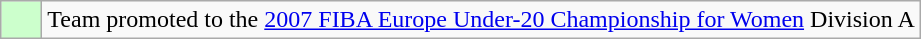<table class="wikitable">
<tr>
<td width=20px bgcolor="#ccffcc"></td>
<td>Team promoted to the <a href='#'>2007 FIBA Europe Under-20 Championship for Women</a> Division A</td>
</tr>
</table>
